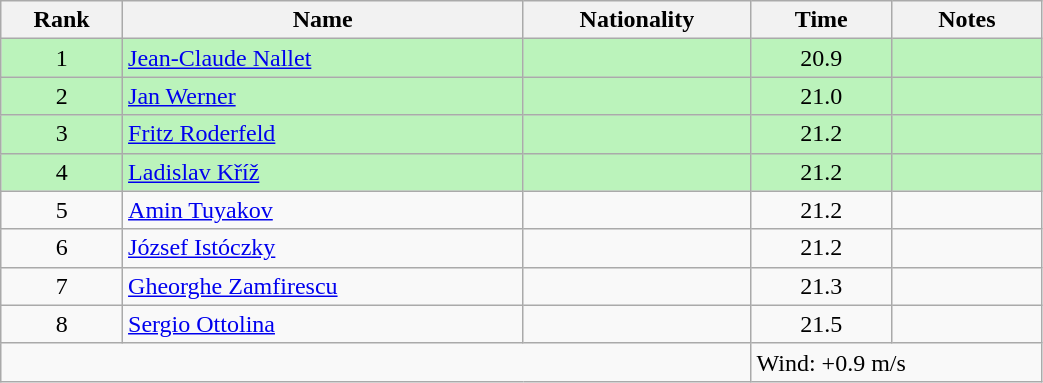<table class="wikitable sortable" style="text-align:center;width: 55%">
<tr>
<th>Rank</th>
<th>Name</th>
<th>Nationality</th>
<th>Time</th>
<th>Notes</th>
</tr>
<tr bgcolor=bbf3bb>
<td>1</td>
<td align=left><a href='#'>Jean-Claude Nallet</a></td>
<td align=left></td>
<td>20.9</td>
<td></td>
</tr>
<tr bgcolor=bbf3bb>
<td>2</td>
<td align=left><a href='#'>Jan Werner</a></td>
<td align=left></td>
<td>21.0</td>
<td></td>
</tr>
<tr bgcolor=bbf3bb>
<td>3</td>
<td align=left><a href='#'>Fritz Roderfeld</a></td>
<td align=left></td>
<td>21.2</td>
<td></td>
</tr>
<tr bgcolor=bbf3bb>
<td>4</td>
<td align=left><a href='#'>Ladislav Kříž</a></td>
<td align=left></td>
<td>21.2</td>
<td></td>
</tr>
<tr>
<td>5</td>
<td align=left><a href='#'>Amin Tuyakov</a></td>
<td align=left></td>
<td>21.2</td>
<td></td>
</tr>
<tr>
<td>6</td>
<td align=left><a href='#'>József Istóczky</a></td>
<td align=left></td>
<td>21.2</td>
<td></td>
</tr>
<tr>
<td>7</td>
<td align=left><a href='#'>Gheorghe Zamfirescu</a></td>
<td align=left></td>
<td>21.3</td>
<td></td>
</tr>
<tr>
<td>8</td>
<td align=left><a href='#'>Sergio Ottolina</a></td>
<td align=left></td>
<td>21.5</td>
<td></td>
</tr>
<tr class="sortbottom">
<td colspan="3"></td>
<td colspan="2" style="text-align:left;">Wind: +0.9 m/s</td>
</tr>
</table>
